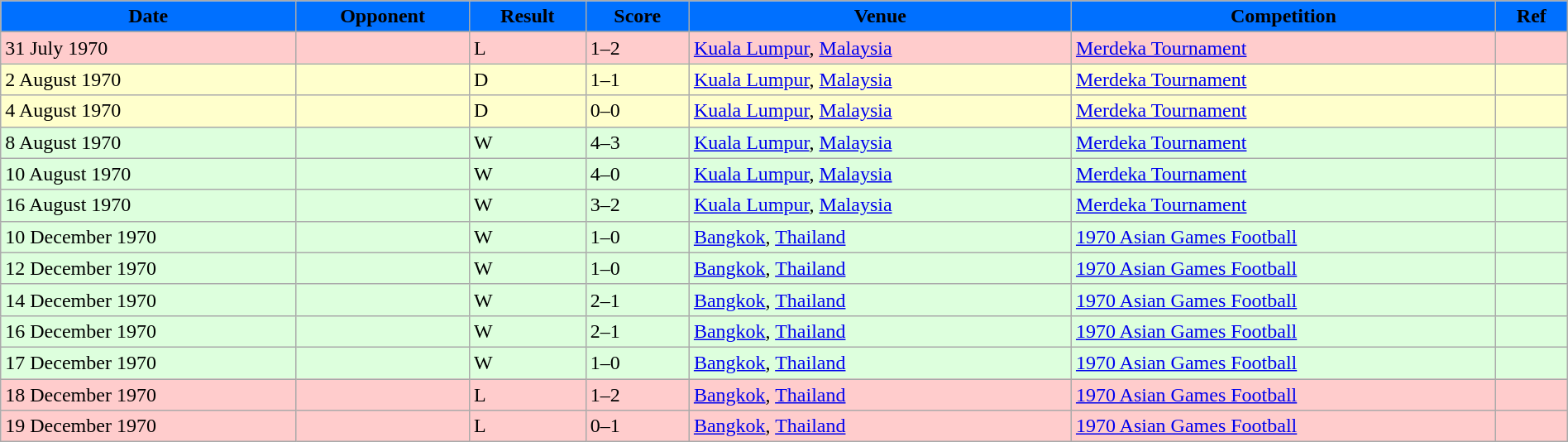<table width=100% class="wikitable">
<tr>
<th style="background:#0070FF;"><span>Date</span></th>
<th style="background:#0070FF;"><span>Opponent</span></th>
<th style="background:#0070FF;"><span>Result</span></th>
<th style="background:#0070FF;"><span>Score</span></th>
<th style="background:#0070FF;"><span>Venue</span></th>
<th style="background:#0070FF;"><span>Competition</span></th>
<th style="background:#0070FF;"><span>Ref</span></th>
</tr>
<tr>
</tr>
<tr style="background:#fcc;">
<td>31 July 1970</td>
<td></td>
<td>L</td>
<td>1–2</td>
<td> <a href='#'>Kuala Lumpur</a>, <a href='#'>Malaysia</a></td>
<td><a href='#'>Merdeka Tournament</a></td>
<td></td>
</tr>
<tr style="background:#ffc;">
<td>2 August 1970</td>
<td></td>
<td>D</td>
<td>1–1</td>
<td> <a href='#'>Kuala Lumpur</a>, <a href='#'>Malaysia</a></td>
<td><a href='#'>Merdeka Tournament</a></td>
<td></td>
</tr>
<tr style="background:#ffc;">
<td>4 August 1970</td>
<td></td>
<td>D</td>
<td>0–0</td>
<td> <a href='#'>Kuala Lumpur</a>, <a href='#'>Malaysia</a></td>
<td><a href='#'>Merdeka Tournament</a></td>
<td></td>
</tr>
<tr style="background:#dfd;">
<td>8 August 1970</td>
<td></td>
<td>W</td>
<td>4–3</td>
<td> <a href='#'>Kuala Lumpur</a>, <a href='#'>Malaysia</a></td>
<td><a href='#'>Merdeka Tournament</a></td>
<td></td>
</tr>
<tr style="background:#dfd;">
<td>10 August 1970</td>
<td></td>
<td>W</td>
<td>4–0</td>
<td> <a href='#'>Kuala Lumpur</a>, <a href='#'>Malaysia</a></td>
<td><a href='#'>Merdeka Tournament</a></td>
<td></td>
</tr>
<tr style="background:#dfd;">
<td>16 August 1970</td>
<td></td>
<td>W</td>
<td>3–2</td>
<td> <a href='#'>Kuala Lumpur</a>, <a href='#'>Malaysia</a></td>
<td><a href='#'>Merdeka Tournament</a></td>
<td></td>
</tr>
<tr style="background:#dfd;">
<td>10 December 1970</td>
<td></td>
<td>W</td>
<td>1–0</td>
<td> <a href='#'>Bangkok</a>, <a href='#'>Thailand</a></td>
<td><a href='#'>1970 Asian Games Football</a></td>
<td></td>
</tr>
<tr style="background:#dfd;">
<td>12 December 1970</td>
<td></td>
<td>W</td>
<td>1–0</td>
<td> <a href='#'>Bangkok</a>, <a href='#'>Thailand</a></td>
<td><a href='#'>1970 Asian Games Football</a></td>
<td></td>
</tr>
<tr style="background:#dfd;">
<td>14 December 1970</td>
<td></td>
<td>W</td>
<td>2–1</td>
<td> <a href='#'>Bangkok</a>, <a href='#'>Thailand</a></td>
<td><a href='#'>1970 Asian Games Football</a></td>
<td></td>
</tr>
<tr style="background:#dfd;">
<td>16 December 1970</td>
<td></td>
<td>W</td>
<td>2–1</td>
<td> <a href='#'>Bangkok</a>, <a href='#'>Thailand</a></td>
<td><a href='#'>1970 Asian Games Football</a></td>
<td></td>
</tr>
<tr style="background:#dfd;">
<td>17 December 1970</td>
<td></td>
<td>W</td>
<td>1–0</td>
<td> <a href='#'>Bangkok</a>, <a href='#'>Thailand</a></td>
<td><a href='#'>1970 Asian Games Football</a></td>
<td></td>
</tr>
<tr style="background:#fcc;">
<td>18 December 1970</td>
<td></td>
<td>L</td>
<td>1–2</td>
<td> <a href='#'>Bangkok</a>, <a href='#'>Thailand</a></td>
<td><a href='#'>1970 Asian Games Football</a></td>
<td></td>
</tr>
<tr style="background:#fcc;">
<td>19 December 1970</td>
<td></td>
<td>L</td>
<td>0–1</td>
<td> <a href='#'>Bangkok</a>, <a href='#'>Thailand</a></td>
<td><a href='#'>1970 Asian Games Football</a></td>
<td></td>
</tr>
</table>
